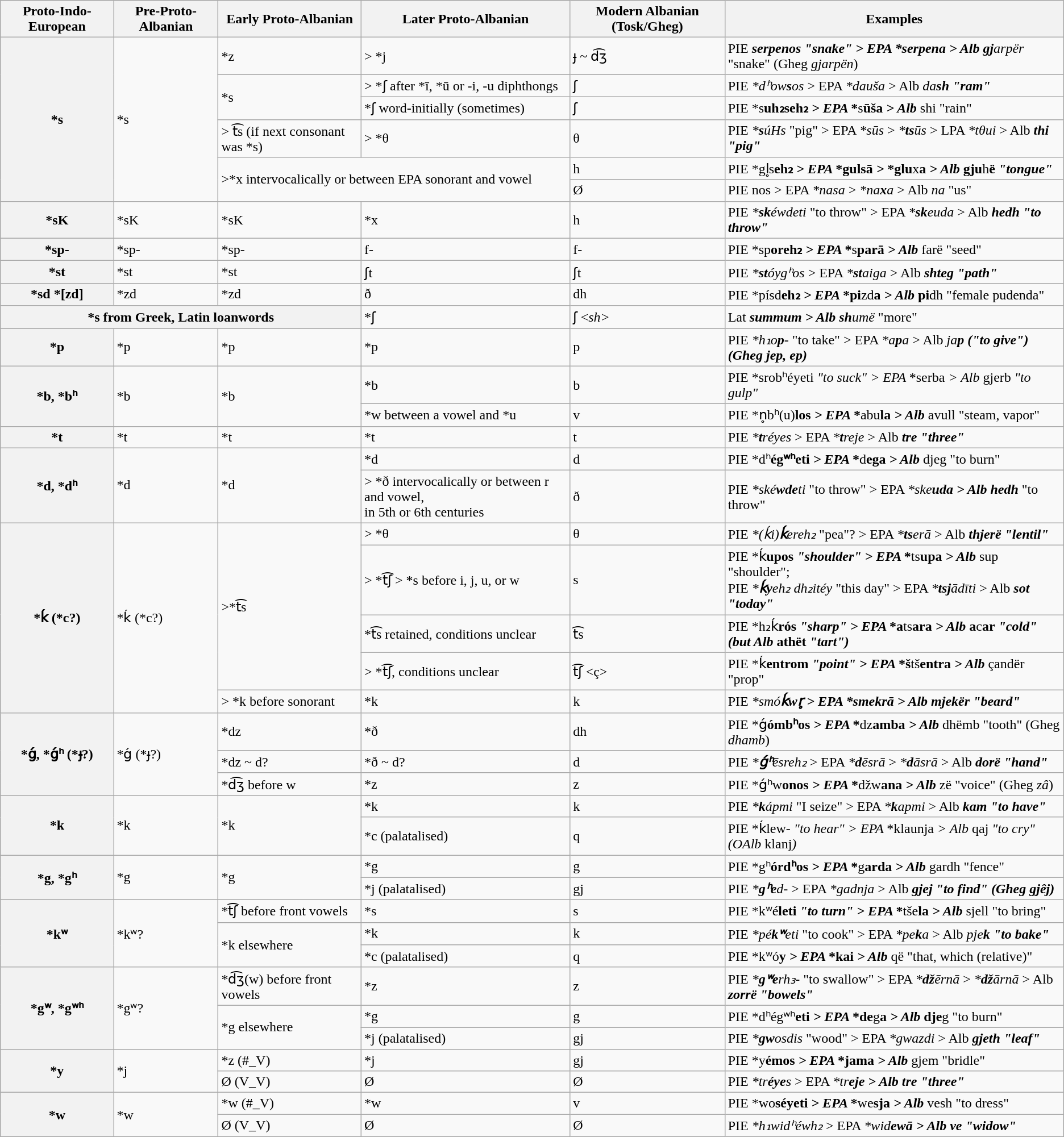<table class="wikitable">
<tr>
<th>Proto-Indo-European</th>
<th>Pre-Proto-Albanian</th>
<th>Early Proto-Albanian</th>
<th>Later Proto-Albanian</th>
<th>Modern Albanian (Tosk/Gheg)</th>
<th>Examples</th>
</tr>
<tr>
<th rowspan="6">*s</th>
<td rowspan="6">*s</td>
<td>*z</td>
<td>> *j</td>
<td>ɟ ~ d͡ʒ  <em><gj></em></td>
<td>PIE <strong><em>s<strong>erpenos<em> "snake" > EPA </em>*serpena<em> > Alb </em></strong>gj</strong>arpër</em> "snake" (Gheg <em>gjarpën</em>)</td>
</tr>
<tr>
<td rowspan="2">*s</td>
<td>> *ʃ after *ī, *ū or -i, -u diphthongs</td>
<td>ʃ <em><sh></em></td>
<td>PIE <em>*dʰow<strong>s</strong>os</em> > EPA <em>*dauša</em> > Alb <em>da<strong>sh<strong><em> "ram"</td>
</tr>
<tr>
<td>*ʃ word-initially (sometimes)</td>
<td>ʃ </em><sh><em></td>
<td>PIE </em>*</strong>s<strong>uh₂seh₂<em> > EPA </em>*</strong>s<strong>ūša<em> > Alb </em></strong>sh</strong>i</em> "rain"</td>
</tr>
<tr>
<td>> t͡s (if next consonant was *s)</td>
<td>> *θ</td>
<td>θ <em></em></td>
<td>PIE <em>*<strong>s</strong>úHs</em> "pig" > EPA <em>*sūs</em> > <em>*<strong>ts</strong>ūs</em> > LPA <em>*tθui</em> > Alb <strong><em>th<strong>i<em> "pig"</td>
</tr>
<tr>
<td colspan="2" rowspan="2">>*x intervocalically or between EPA sonorant and vowel</td>
<td>h</td>
<td>PIE </em>*gl̥</strong>s<strong>eh₂<em> > EPA </em>*gulsā<em> > </em>*glu</strong>x<strong>a<em> > Alb </em>gju</strong>h<strong>ë<em> "tongue"</td>
</tr>
<tr>
<td>Ø</td>
<td>PIE </em>no</strong>s</em></strong> > EPA <em>*nasa</em> > <em>*na<strong>x</strong>a</em> > Alb <em>na</em> "us"</td>
</tr>
<tr>
<th>*sK</th>
<td>*sK</td>
<td>*sK</td>
<td>*x</td>
<td>h</td>
<td>PIE <em>*<strong>sk</strong>éwdeti</em> "to throw" > EPA <em>*<strong>sk</strong>euda</em> > Alb <strong><em>h<strong>edh<em> "to throw"</td>
</tr>
<tr>
<th>*sp-</th>
<td>*sp-</td>
<td>*sp-</td>
<td>f-</td>
<td>f-</td>
<td>PIE </em>*</strong>sp<strong>oreh₂<em> > EPA </em>*</strong>s<strong>parā<em> > Alb </em></strong>f</strong>arë</em> "seed"</td>
</tr>
<tr>
<th>*st</th>
<td>*st</td>
<td>*st</td>
<td>ʃt</td>
<td>ʃt</td>
<td>PIE <em>*<strong>st</strong>óygʰos</em> > EPA <em>*<strong>st</strong>aiga</em> > Alb <strong><em>sht<strong>eg<em> "path"</td>
</tr>
<tr>
<th>*sd *[zd]</th>
<td>*zd</td>
<td>*zd</td>
<td>ð</td>
<td>dh</td>
<td>PIE </em>*pí</strong>sd<strong>eh₂<em> > EPA </em>*pi</strong>zd<strong>a<em> > Alb </em>pi</strong>dh</em></strong> "female pudenda"</td>
</tr>
<tr>
<th colspan="3">*s from Greek, Latin loanwords</th>
<td>*ʃ</td>
<td>ʃ <<em>sh></em></td>
<td>Lat <strong><em>s<strong>ummum<em> > Alb </em></strong>sh</strong>umë</em> "more"</td>
</tr>
<tr>
<th>*p</th>
<td>*p</td>
<td>*p</td>
<td>*p</td>
<td>p</td>
<td>PIE <em>*h₁o<strong>p</strong>-</em> "to take" > EPA <em>*a<strong>p</strong>a</em> > Alb <em>ja<strong>p<strong><em> ("to give") (Gheg </em>jep<em>, </em>ep<em>)</td>
</tr>
<tr>
<th rowspan="2">*b, *bʰ</th>
<td rowspan="2">*b</td>
<td rowspan="2">*b</td>
<td>*b</td>
<td>b</td>
<td>PIE </em>*srobʰéyeti<em> "to suck" > EPA </em>*serba<em> > Alb </em>gjerb<em> "to gulp"</td>
</tr>
<tr>
<td>*w between a vowel and </em>*u<em></td>
<td>v</td>
<td>PIE </em>*n̥</strong>bʰ(u)<strong>los<em> > EPA </em>*</strong>abu<strong>la<em> > Alb </em></strong>avu</strong>ll</em> "steam, vapor"</td>
</tr>
<tr>
<th>*t</th>
<td>*t</td>
<td>*t</td>
<td>*t</td>
<td>t</td>
<td>PIE <em>*<strong>t</strong>réyes</em> > EPA <em>*<strong>t</strong>reje</em> > Alb <strong><em>t<strong>re<em> "three"</td>
</tr>
<tr>
<th rowspan="2">*d, *dʰ</th>
<td rowspan="2">*d</td>
<td rowspan="2">*d</td>
<td>*d</td>
<td>d</td>
<td>PIE </em>*</strong>dʰ<strong>égʷʰeti<em> > EPA </em>*</strong>d<strong>ega<em> > Alb </em></strong>d</strong>jeg</em> "to burn"</td>
</tr>
<tr>
<td>> *ð intervocalically or between r and vowel,<br>in 5th or 6th centuries</td>
<td>ð <em><dh></em></td>
<td>PIE <em>*ské<strong>wde</strong>ti</em> "to throw" > EPA <em>*ske<strong>uda<strong><em> > Alb </em>h</strong>edh</em></strong> "to throw"</td>
</tr>
<tr>
<th rowspan="5">*ḱ (*c?)</th>
<td rowspan="5">*ḱ (*c?)</td>
<td rowspan="4">>*t͡s</td>
<td>> *θ</td>
<td>θ <em></em></td>
<td>PIE <em>*(ḱi)<strong>ḱ</strong>ereh₂</em> "pea"?  > EPA <em>*<strong>ts</strong>erā</em> > Alb <strong><em>th<strong>jerë<em> "lentil"</td>
</tr>
<tr>
<td>> *t͡ʃ > *s before i, j, u, or w</td>
<td>s</td>
<td>PIE </em>*</strong>ḱ<strong>upos<em> "shoulder" > EPA </em>*</strong>ts<strong>upa<em> > Alb </em></strong>s</strong>up</em> "shoulder";<br>PIE <em>*<strong>ḱy</strong>eh₂ dh₂itéy</em> "this day" > EPA <em>*<strong>tsj</strong>ādīti</em> > Alb <strong><em>s<strong>ot<em> "today"</td>
</tr>
<tr>
<td>*t͡s retained, conditions unclear</td>
<td>t͡s </em><c><em></td>
<td>PIE </em>*h₂</strong>ḱ<strong>rós<em> "sharp" > EPA </em>*a</strong>ts<strong>ara<em> > Alb </em>a</strong>c<strong>ar<em> "cold" (but Alb </em>athët<em> "tart")</td>
</tr>
<tr>
<td>> *t͡ʃ, conditions unclear</td>
<td>t͡ʃ </em><ç><em></td>
<td>PIE </em>*</strong>ḱ<strong>entrom<em> "point" > EPA </em>*š</strong>tš<strong>entra<em> > Alb </em></strong>ç</strong>andër</em> "prop"</td>
</tr>
<tr>
<td>> *k before sonorant</td>
<td>*k</td>
<td>k</td>
<td>PIE <em>*smó<strong>ḱwr̥<strong><em>  > EPA </em>*sme</strong>kr<strong>ā<em> > Alb </em>mje</strong>k<strong>ër<em> "beard"</td>
</tr>
<tr>
<th rowspan="3">*ǵ, *ǵʰ (*ɟ?)</th>
<td rowspan="3">*ǵ (*ɟ?)</td>
<td>*dz</td>
<td>*ð</td>
<td>dh</td>
<td>PIE </em>*</strong>ǵ<strong>ómbʰos<em> > EPA </em>*</strong>dz<strong>amba<em> > Alb </em></strong>dh</strong>ëmb</em> "tooth" (Gheg <em>dhamb</em>)</td>
</tr>
<tr>
<td>*dz ~ d?</td>
<td>*ð ~ d?</td>
<td>d</td>
<td>PIE <em>*<strong>ǵʰ</strong>ēsreh₂</em> > EPA <em>*<strong>d</strong>ēsrā</em> > <em>*<strong>d</strong>āsrā</em> > Alb <strong><em>d<strong>orë<em> "hand"</td>
</tr>
<tr>
<td>*d͡ʒ before w</td>
<td>*z</td>
<td>z</td>
<td>PIE </em>*</strong>ǵʰw<strong>onos<em> > EPA </em>*</strong>džw<strong>ana<em> > Alb </em></strong>z</strong>ë</em> "voice" (Gheg <em>zâ</em>)</td>
</tr>
<tr>
<th rowspan="2">*k</th>
<td rowspan="2">*k</td>
<td rowspan="2">*k</td>
<td>*k</td>
<td>k</td>
<td>PIE <em>*<strong>k</strong>ápmi</em> "I seize" > EPA <em>*<strong>k</strong>apmi</em> > Alb <strong><em>k<strong>am<em> "to have"</td>
</tr>
<tr>
<td>*c (palatalised)</td>
<td>q</td>
<td>PIE </em>*ḱlew-<em> "to hear" > EPA </em>*klaunja<em> > Alb </em>qaj<em> "to cry" (OAlb </em>klanj<em>)</td>
</tr>
<tr>
<th rowspan="2">*g, *gʰ</th>
<td rowspan="2">*g</td>
<td rowspan="2">*g</td>
<td>*g</td>
<td>g</td>
<td>PIE </em>*</strong>gʰ<strong>órdʰos<em> > EPA </em>*</strong>g<strong>arda<em> > Alb </em></strong>g</strong>ardh</em> "fence"</td>
</tr>
<tr>
<td>*j (palatalised)</td>
<td>gj</td>
<td>PIE <em>*<strong>gʰe</strong>d-</em> > EPA <em>*gadnja</em> > Alb <strong><em>gje<strong>j<em> "to find" (Gheg </em>gjêj<em>)</td>
</tr>
<tr>
<th rowspan="3">*kʷ</th>
<td rowspan="3">*kʷ?</td>
<td>*t͡ʃ before front vowels</td>
<td>*s</td>
<td>s</td>
<td>PIE </em>*</strong>kʷé<strong>leti<em> "to turn" > EPA </em>*</strong>tše<strong>la<em> > Alb </em></strong>sje</strong>ll</em> "to bring"</td>
</tr>
<tr>
<td rowspan="2">*k elsewhere</td>
<td>*k</td>
<td>k</td>
<td>PIE <em>*pé<strong>kʷ</strong>eti</em> "to cook" > EPA <em>*pe<strong>k</strong>a</em> > Alb <em>pje<strong>k<strong><em> "to bake"</td>
</tr>
<tr>
<td>*c (palatalised)</td>
<td>q</td>
<td>PIE </em>*</strong>kʷó<strong>y<em> > EPA </em>*kai<em> > Alb </em></strong>q</strong>ë</em> "that, which (relative)"</td>
</tr>
<tr>
<th rowspan="3">*gʷ, *gʷʰ</th>
<td rowspan="3">*gʷ?</td>
<td>*d͡ʒ(w) before front vowels</td>
<td>*z</td>
<td>z</td>
<td>PIE <em>*<strong>gʷe</strong>rh₃-</em> "to swallow" > EPA <em>*<strong>dž</strong>ērnā</em> > <em>*<strong>dž</strong>ārnā</em> > Alb <strong><em>z<strong>orrë<em> "bowels"</td>
</tr>
<tr>
<td rowspan="2">*g elsewhere</td>
<td>*g</td>
<td>g</td>
<td>PIE </em>*dʰé</strong>gʷʰ<strong>eti<em> > EPA </em>*de</strong>g<strong>a<em> > Alb </em>dje</strong>g</em></strong> "to burn"</td>
</tr>
<tr>
<td>*j (palatalised)</td>
<td>gj</td>
<td>PIE <em>*<strong>gw</strong>osdis</em> "wood" > EPA <em>*gwazdi</em> > Alb <strong><em>gj<strong>eth<em> "leaf"</td>
</tr>
<tr>
<th rowspan="2">*y</th>
<td rowspan="2">*j</td>
<td>*z (#_V)</td>
<td>*j</td>
<td>gj</td>
<td>PIE </em>*</strong>y<strong>émos<em> > EPA </em>*jama<em> > Alb </em></strong>gj</strong>em</em> "bridle"</td>
</tr>
<tr>
<td>Ø (V_V)</td>
<td>Ø</td>
<td>Ø</td>
<td>PIE <em>*tr<strong>éye</strong>s</em> > EPA <em>*tr<strong>eje<strong><em> > Alb </em>tre<em> "three"</td>
</tr>
<tr>
<th rowspan="2">*w</th>
<td rowspan="2">*w</td>
<td>*w (#_V)</td>
<td>*w</td>
<td>v</td>
<td>PIE </em>*</strong>wo<strong>séyeti<em> > EPA </em>*</strong>we<strong>sja<em> > Alb </em></strong>ve</strong>sh</em> "to dress"</td>
</tr>
<tr>
<td>Ø (V_V)</td>
<td>Ø</td>
<td>Ø</td>
<td>PIE <em>*h₁widʰéwh₂</em> > EPA <em>*wid<strong>ewā<strong><em> > Alb </em>ve<em> "widow"</td>
</tr>
</table>
